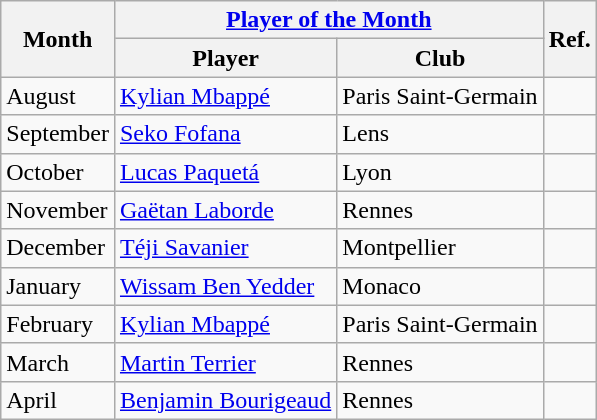<table class="wikitable">
<tr>
<th rowspan="2">Month</th>
<th colspan="2"><a href='#'>Player of the Month</a></th>
<th rowspan="2">Ref.</th>
</tr>
<tr>
<th>Player</th>
<th>Club</th>
</tr>
<tr>
<td>August</td>
<td> <a href='#'>Kylian Mbappé</a></td>
<td>Paris Saint-Germain</td>
<td></td>
</tr>
<tr>
<td>September</td>
<td> <a href='#'>Seko Fofana</a></td>
<td>Lens</td>
<td></td>
</tr>
<tr>
<td>October</td>
<td> <a href='#'>Lucas Paquetá</a></td>
<td>Lyon</td>
<td></td>
</tr>
<tr>
<td>November</td>
<td> <a href='#'>Gaëtan Laborde</a></td>
<td>Rennes</td>
<td></td>
</tr>
<tr>
<td>December</td>
<td> <a href='#'>Téji Savanier</a></td>
<td>Montpellier</td>
<td></td>
</tr>
<tr>
<td>January</td>
<td> <a href='#'>Wissam Ben Yedder</a></td>
<td>Monaco</td>
<td></td>
</tr>
<tr>
<td>February</td>
<td> <a href='#'>Kylian Mbappé</a></td>
<td>Paris Saint-Germain</td>
<td></td>
</tr>
<tr>
<td>March</td>
<td> <a href='#'>Martin Terrier</a></td>
<td>Rennes</td>
<td></td>
</tr>
<tr>
<td>April</td>
<td> <a href='#'>Benjamin Bourigeaud</a></td>
<td>Rennes</td>
<td></td>
</tr>
</table>
